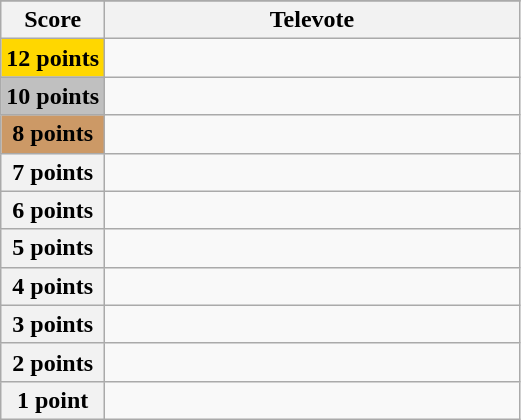<table class="wikitable">
<tr>
</tr>
<tr>
<th scope="col" width="20%">Score</th>
<th scope="col">Televote</th>
</tr>
<tr>
<th scope="row" style="background:gold">12 points</th>
<td></td>
</tr>
<tr>
<th scope="row" style="background:silver">10 points</th>
<td></td>
</tr>
<tr>
<th scope="row" style="background:#CC9966">8 points</th>
<td></td>
</tr>
<tr>
<th scope="row">7 points</th>
<td></td>
</tr>
<tr>
<th scope="row">6 points</th>
<td></td>
</tr>
<tr>
<th scope="row">5 points</th>
<td></td>
</tr>
<tr>
<th scope="row">4 points</th>
<td></td>
</tr>
<tr>
<th scope="row">3 points</th>
<td></td>
</tr>
<tr>
<th scope="row">2 points</th>
<td></td>
</tr>
<tr>
<th scope="row">1 point</th>
<td></td>
</tr>
</table>
